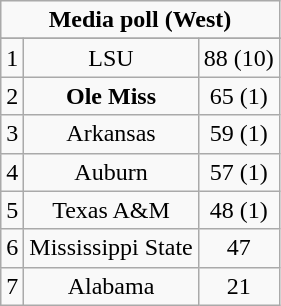<table class="wikitable">
<tr align="center">
<td align="center" Colspan="3"><strong>Media poll (West)</strong></td>
</tr>
<tr align="center">
</tr>
<tr align="center">
<td>1</td>
<td>LSU</td>
<td>88 (10)</td>
</tr>
<tr align="center">
<td>2</td>
<td><strong>Ole Miss</strong></td>
<td>65 (1)</td>
</tr>
<tr align="center">
<td>3</td>
<td>Arkansas</td>
<td>59 (1)</td>
</tr>
<tr align="center">
<td>4</td>
<td>Auburn</td>
<td>57 (1)</td>
</tr>
<tr align="center">
<td>5</td>
<td>Texas A&M</td>
<td>48 (1)</td>
</tr>
<tr align="center">
<td>6</td>
<td>Mississippi State</td>
<td>47</td>
</tr>
<tr align="center">
<td>7</td>
<td>Alabama</td>
<td>21</td>
</tr>
</table>
